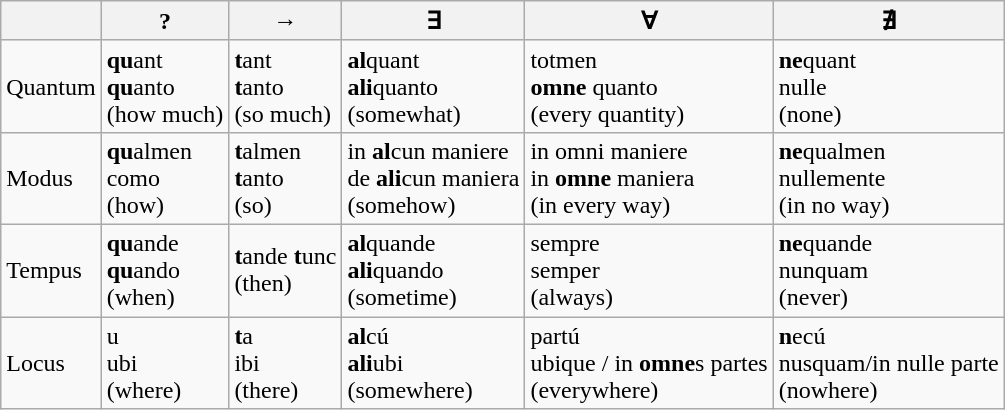<table class="wikitable">
<tr>
<th></th>
<th>?</th>
<th>→</th>
<th>∃</th>
<th>∀</th>
<th>∄</th>
</tr>
<tr>
<td>Quantum</td>
<td><strong>qu</strong>ant<br><strong>qu</strong>anto<br>(how much)</td>
<td><strong>t</strong>ant<br><strong>t</strong>anto<br>(so much)</td>
<td><strong>al</strong>quant<br><strong>ali</strong>quanto<br>(somewhat)</td>
<td>totmen<br><strong>omne</strong> quanto<br>(every quantity)</td>
<td><strong>ne</strong>quant<br>nulle<br>(none)</td>
</tr>
<tr>
<td>Modus</td>
<td><strong>qu</strong>almen<br>como<br>(how)</td>
<td><strong>t</strong>almen<br><strong>t</strong>anto<br>(so)</td>
<td>in <strong>al</strong>cun maniere<br>de <strong>ali</strong>cun maniera<br>(somehow)</td>
<td>in omni maniere<br>in <strong>omne</strong> maniera<br>(in every way)</td>
<td><strong>ne</strong>qualmen<br>nullemente<br>(in no way)</td>
</tr>
<tr>
<td>Tempus</td>
<td><strong>qu</strong>ande<br><strong>qu</strong>ando<br>(when)</td>
<td><strong>t</strong>ande <strong>t</strong>unc<br>(then)</td>
<td><strong>al</strong>quande<br><strong>ali</strong>quando<br>(sometime)</td>
<td>sempre<br>semper<br>(always)</td>
<td><strong>ne</strong>quande<br>nunquam<br>(never)</td>
</tr>
<tr>
<td>Locus</td>
<td>u<br>ubi<br>(where)</td>
<td><strong>t</strong>a<br>ibi<br>(there)</td>
<td><strong>al</strong>cú<br><strong>ali</strong>ubi<br>(somewhere)</td>
<td>partú<br>ubique / in <strong>omne</strong>s partes<br>(everywhere)</td>
<td><strong>n</strong>ecú<br>nusquam/in nulle parte<br>(nowhere)</td>
</tr>
</table>
